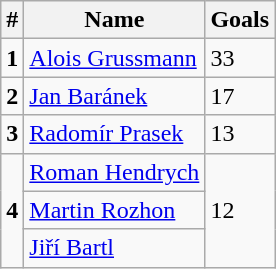<table class="wikitable">
<tr>
<th>#</th>
<th>Name</th>
<th>Goals</th>
</tr>
<tr>
<td><strong>1</strong></td>
<td> <a href='#'>Alois Grussmann</a></td>
<td>33</td>
</tr>
<tr>
<td><strong>2</strong></td>
<td> <a href='#'>Jan Baránek</a></td>
<td>17</td>
</tr>
<tr>
<td><strong>3</strong></td>
<td> <a href='#'>Radomír Prasek</a></td>
<td>13</td>
</tr>
<tr>
<td rowspan="3"><strong>4</strong></td>
<td> <a href='#'>Roman Hendrych</a></td>
<td rowspan="3">12</td>
</tr>
<tr>
<td> <a href='#'>Martin Rozhon</a></td>
</tr>
<tr>
<td> <a href='#'>Jiří Bartl</a></td>
</tr>
</table>
